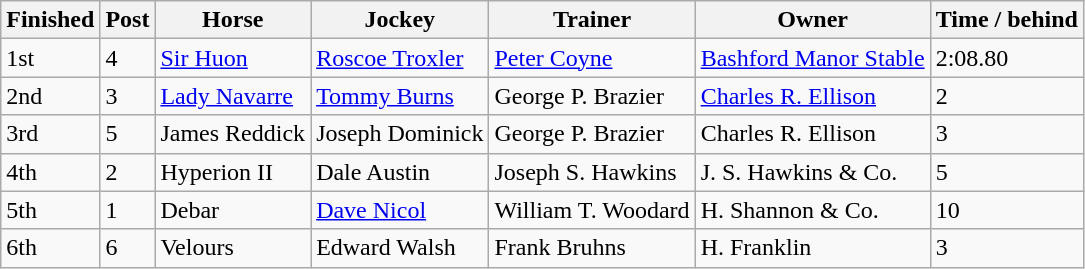<table class="wikitable">
<tr>
<th>Finished</th>
<th>Post</th>
<th>Horse</th>
<th>Jockey</th>
<th>Trainer</th>
<th>Owner</th>
<th>Time / behind</th>
</tr>
<tr>
<td>1st</td>
<td>4</td>
<td><a href='#'>Sir Huon</a></td>
<td><a href='#'>Roscoe Troxler</a></td>
<td><a href='#'>Peter Coyne</a></td>
<td><a href='#'>Bashford Manor Stable</a></td>
<td>2:08.80</td>
</tr>
<tr>
<td>2nd</td>
<td>3</td>
<td><a href='#'>Lady Navarre</a></td>
<td><a href='#'>Tommy Burns</a></td>
<td>George P. Brazier</td>
<td><a href='#'>Charles R. Ellison</a></td>
<td>2</td>
</tr>
<tr>
<td>3rd</td>
<td>5</td>
<td>James Reddick</td>
<td>Joseph Dominick</td>
<td>George P. Brazier</td>
<td>Charles R. Ellison</td>
<td>3</td>
</tr>
<tr>
<td>4th</td>
<td>2</td>
<td>Hyperion II</td>
<td>Dale Austin</td>
<td>Joseph S. Hawkins</td>
<td>J. S. Hawkins & Co.</td>
<td>5</td>
</tr>
<tr>
<td>5th</td>
<td>1</td>
<td>Debar</td>
<td><a href='#'>Dave Nicol</a></td>
<td>William T. Woodard</td>
<td>H. Shannon & Co.</td>
<td>10</td>
</tr>
<tr>
<td>6th</td>
<td>6</td>
<td>Velours</td>
<td>Edward Walsh</td>
<td>Frank Bruhns</td>
<td>H. Franklin</td>
<td>3</td>
</tr>
</table>
